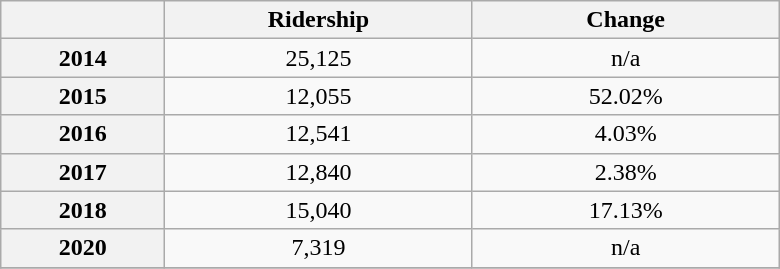<table class="wikitable"  style="text-align:center; width:520px; margin:auto;">
<tr>
<th style="width:50px"></th>
<th style="width:100px">Ridership</th>
<th style="width:100px">Change</th>
</tr>
<tr>
<th>2014</th>
<td>25,125</td>
<td>n/a</td>
</tr>
<tr>
<th>2015</th>
<td>12,055</td>
<td>52.02%</td>
</tr>
<tr>
<th>2016</th>
<td>12,541</td>
<td>4.03%</td>
</tr>
<tr>
<th>2017</th>
<td>12,840</td>
<td>2.38%</td>
</tr>
<tr>
<th>2018</th>
<td>15,040</td>
<td>17.13%</td>
</tr>
<tr>
<th>2020</th>
<td>7,319</td>
<td>n/a</td>
</tr>
<tr>
</tr>
</table>
